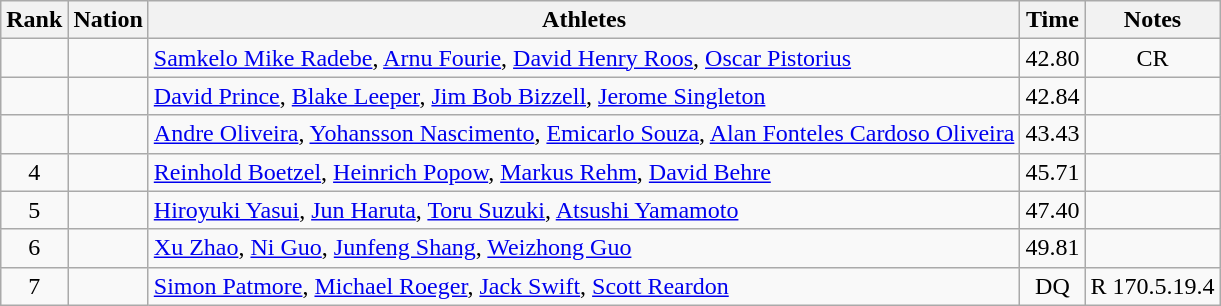<table class="wikitable sortable" style="text-align:center">
<tr>
<th>Rank</th>
<th>Nation</th>
<th>Athletes</th>
<th>Time</th>
<th>Notes</th>
</tr>
<tr>
<td></td>
<td align=left></td>
<td align=left><a href='#'>Samkelo Mike Radebe</a>, <a href='#'>Arnu Fourie</a>, <a href='#'>David Henry Roos</a>, <a href='#'>Oscar Pistorius</a></td>
<td>42.80</td>
<td>CR</td>
</tr>
<tr>
<td></td>
<td align=left></td>
<td align=left><a href='#'>David Prince</a>, <a href='#'>Blake Leeper</a>, <a href='#'>Jim Bob Bizzell</a>, <a href='#'>Jerome Singleton</a></td>
<td>42.84</td>
<td></td>
</tr>
<tr>
<td></td>
<td align=left></td>
<td align=left><a href='#'>Andre Oliveira</a>, <a href='#'>Yohansson Nascimento</a>, <a href='#'>Emicarlo Souza</a>, <a href='#'>Alan Fonteles Cardoso Oliveira</a></td>
<td>43.43</td>
<td></td>
</tr>
<tr>
<td>4</td>
<td align=left></td>
<td align=left><a href='#'>Reinhold Boetzel</a>, <a href='#'>Heinrich Popow</a>, <a href='#'>Markus Rehm</a>, <a href='#'>David Behre</a></td>
<td>45.71</td>
<td></td>
</tr>
<tr>
<td>5</td>
<td align=left></td>
<td align=left><a href='#'>Hiroyuki Yasui</a>, <a href='#'>Jun Haruta</a>, <a href='#'>Toru Suzuki</a>, <a href='#'>Atsushi Yamamoto</a></td>
<td>47.40</td>
<td></td>
</tr>
<tr>
<td>6</td>
<td align=left></td>
<td align=left><a href='#'>Xu Zhao</a>, <a href='#'>Ni Guo</a>, <a href='#'>Junfeng Shang</a>, <a href='#'>Weizhong Guo</a></td>
<td>49.81</td>
<td></td>
</tr>
<tr>
<td>7</td>
<td align=left></td>
<td align=left><a href='#'>Simon Patmore</a>, <a href='#'>Michael Roeger</a>, <a href='#'>Jack Swift</a>, <a href='#'>Scott Reardon</a></td>
<td>DQ</td>
<td>R 170.5.19.4</td>
</tr>
</table>
